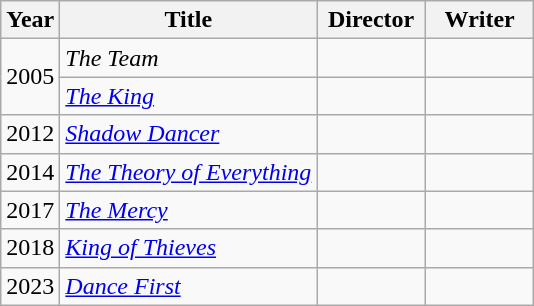<table class="wikitable">
<tr>
<th>Year</th>
<th>Title</th>
<th width=65>Director</th>
<th width=65>Writer</th>
</tr>
<tr>
<td rowspan=2>2005</td>
<td><em>The Team</em></td>
<td></td>
<td></td>
</tr>
<tr>
<td><em><a href='#'>The King</a></em></td>
<td></td>
<td></td>
</tr>
<tr>
<td>2012</td>
<td><em><a href='#'>Shadow Dancer</a></em></td>
<td></td>
<td></td>
</tr>
<tr>
<td>2014</td>
<td><em><a href='#'>The Theory of Everything</a></em></td>
<td></td>
<td></td>
</tr>
<tr>
<td>2017</td>
<td><em><a href='#'>The Mercy</a></em></td>
<td></td>
<td></td>
</tr>
<tr>
<td>2018</td>
<td><em><a href='#'>King of Thieves</a></em></td>
<td></td>
<td></td>
</tr>
<tr>
<td>2023</td>
<td><em><a href='#'>Dance First</a></em></td>
<td></td>
<td></td>
</tr>
</table>
